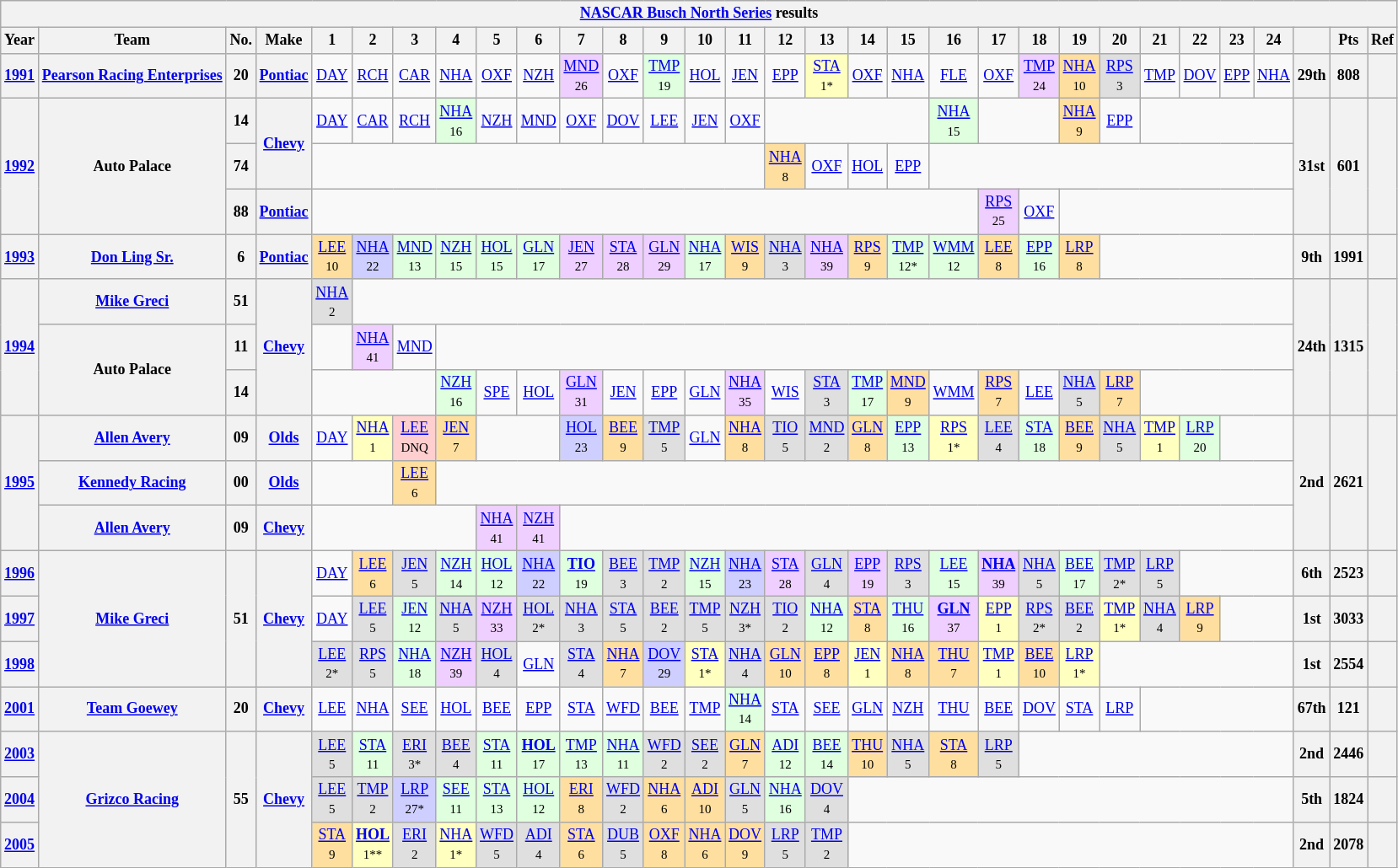<table class="wikitable" style="text-align:center; font-size:75%">
<tr>
<th colspan=45><a href='#'>NASCAR Busch North Series</a> results</th>
</tr>
<tr>
<th>Year</th>
<th>Team</th>
<th>No.</th>
<th>Make</th>
<th>1</th>
<th>2</th>
<th>3</th>
<th>4</th>
<th>5</th>
<th>6</th>
<th>7</th>
<th>8</th>
<th>9</th>
<th>10</th>
<th>11</th>
<th>12</th>
<th>13</th>
<th>14</th>
<th>15</th>
<th>16</th>
<th>17</th>
<th>18</th>
<th>19</th>
<th>20</th>
<th>21</th>
<th>22</th>
<th>23</th>
<th>24</th>
<th></th>
<th>Pts</th>
<th>Ref</th>
</tr>
<tr>
<th><a href='#'>1991</a></th>
<th><a href='#'>Pearson Racing Enterprises</a></th>
<th>20</th>
<th><a href='#'>Pontiac</a></th>
<td><a href='#'>DAY</a></td>
<td><a href='#'>RCH</a></td>
<td><a href='#'>CAR</a></td>
<td><a href='#'>NHA</a></td>
<td><a href='#'>OXF</a></td>
<td><a href='#'>NZH</a></td>
<td style="background:#EFCFFF;"><a href='#'>MND</a><br><small>26</small></td>
<td><a href='#'>OXF</a></td>
<td style="background:#DFFFDF;"><a href='#'>TMP</a><br><small>19</small></td>
<td><a href='#'>HOL</a></td>
<td><a href='#'>JEN</a></td>
<td><a href='#'>EPP</a></td>
<td style="background:#FFFFBF;"><a href='#'>STA</a><br><small>1*</small></td>
<td><a href='#'>OXF</a></td>
<td><a href='#'>NHA</a></td>
<td><a href='#'>FLE</a></td>
<td><a href='#'>OXF</a></td>
<td style="background:#EFCFFF;"><a href='#'>TMP</a><br><small>24</small></td>
<td style="background:#FFDF9F;"><a href='#'>NHA</a><br><small>10</small></td>
<td style="background:#DFDFDF;"><a href='#'>RPS</a><br><small>3</small></td>
<td><a href='#'>TMP</a></td>
<td><a href='#'>DOV</a></td>
<td><a href='#'>EPP</a></td>
<td><a href='#'>NHA</a></td>
<th>29th</th>
<th>808</th>
<th></th>
</tr>
<tr>
<th rowspan=3><a href='#'>1992</a></th>
<th rowspan=3>Auto Palace</th>
<th>14</th>
<th rowspan=2><a href='#'>Chevy</a></th>
<td><a href='#'>DAY</a></td>
<td><a href='#'>CAR</a></td>
<td><a href='#'>RCH</a></td>
<td style="background:#DFFFDF;"><a href='#'>NHA</a><br><small>16</small></td>
<td><a href='#'>NZH</a></td>
<td><a href='#'>MND</a></td>
<td><a href='#'>OXF</a></td>
<td><a href='#'>DOV</a></td>
<td><a href='#'>LEE</a></td>
<td><a href='#'>JEN</a></td>
<td><a href='#'>OXF</a></td>
<td colspan=4></td>
<td style="background:#DFFFDF;"><a href='#'>NHA</a><br><small>15</small></td>
<td colspan=2></td>
<td style="background:#FFDF9F;"><a href='#'>NHA</a><br><small>9</small></td>
<td><a href='#'>EPP</a></td>
<td colspan=4></td>
<th rowspan=3>31st</th>
<th rowspan=3>601</th>
<th rowspan=3></th>
</tr>
<tr>
<th>74</th>
<td colspan=11></td>
<td style="background:#FFDF9F;"><a href='#'>NHA</a><br><small>8</small></td>
<td><a href='#'>OXF</a></td>
<td><a href='#'>HOL</a></td>
<td><a href='#'>EPP</a></td>
<td colspan=9></td>
</tr>
<tr>
<th>88</th>
<th><a href='#'>Pontiac</a></th>
<td colspan=16></td>
<td style="background:#EFCFFF;"><a href='#'>RPS</a><br><small>25</small></td>
<td><a href='#'>OXF</a></td>
<td colspan=6></td>
</tr>
<tr>
<th><a href='#'>1993</a></th>
<th><a href='#'>Don Ling Sr.</a></th>
<th>6</th>
<th><a href='#'>Pontiac</a></th>
<td style="background:#FFDF9F;"><a href='#'>LEE</a><br><small>10</small></td>
<td style="background:#CFCFFF;"><a href='#'>NHA</a><br><small>22</small></td>
<td style="background:#DFFFDF;"><a href='#'>MND</a><br><small>13</small></td>
<td style="background:#DFFFDF;"><a href='#'>NZH</a><br><small>15</small></td>
<td style="background:#DFFFDF;"><a href='#'>HOL</a><br><small>15</small></td>
<td style="background:#DFFFDF;"><a href='#'>GLN</a><br><small>17</small></td>
<td style="background:#EFCFFF;"><a href='#'>JEN</a><br><small>27</small></td>
<td style="background:#EFCFFF;"><a href='#'>STA</a><br><small>28</small></td>
<td style="background:#EFCFFF;"><a href='#'>GLN</a><br><small>29</small></td>
<td style="background:#DFFFDF;"><a href='#'>NHA</a><br><small>17</small></td>
<td style="background:#FFDF9F;"><a href='#'>WIS</a><br><small>9</small></td>
<td style="background:#DFDFDF;"><a href='#'>NHA</a><br><small>3</small></td>
<td style="background:#EFCFFF;"><a href='#'>NHA</a><br><small>39</small></td>
<td style="background:#FFDF9F;"><a href='#'>RPS</a><br><small>9</small></td>
<td style="background:#DFFFDF;"><a href='#'>TMP</a><br><small>12*</small></td>
<td style="background:#DFFFDF;"><a href='#'>WMM</a><br><small>12</small></td>
<td style="background:#FFDF9F;"><a href='#'>LEE</a><br><small>8</small></td>
<td style="background:#DFFFDF;"><a href='#'>EPP</a><br><small>16</small></td>
<td style="background:#FFDF9F;"><a href='#'>LRP</a><br><small>8</small></td>
<td colspan=5></td>
<th>9th</th>
<th>1991</th>
<th></th>
</tr>
<tr>
<th rowspan=3><a href='#'>1994</a></th>
<th><a href='#'>Mike Greci</a></th>
<th>51</th>
<th rowspan=3><a href='#'>Chevy</a></th>
<td style="background:#DFDFDF;"><a href='#'>NHA</a><br><small>2</small></td>
<td colspan=23></td>
<th rowspan=3>24th</th>
<th rowspan=3>1315</th>
<th rowspan=3></th>
</tr>
<tr>
<th rowspan=2>Auto Palace</th>
<th>11</th>
<td></td>
<td style="background:#EFCFFF;"><a href='#'>NHA</a><br><small>41</small></td>
<td><a href='#'>MND</a></td>
<td colspan=21></td>
</tr>
<tr>
<th>14</th>
<td colspan=3></td>
<td style="background:#DFFFDF;"><a href='#'>NZH</a><br><small>16</small></td>
<td><a href='#'>SPE</a></td>
<td><a href='#'>HOL</a></td>
<td style="background:#EFCFFF;"><a href='#'>GLN</a><br><small>31</small></td>
<td><a href='#'>JEN</a></td>
<td><a href='#'>EPP</a></td>
<td><a href='#'>GLN</a></td>
<td style="background:#EFCFFF;"><a href='#'>NHA</a><br><small>35</small></td>
<td><a href='#'>WIS</a></td>
<td style="background:#DFDFDF;"><a href='#'>STA</a><br><small>3</small></td>
<td style="background:#DFFFDF;"><a href='#'>TMP</a><br><small>17</small></td>
<td style="background:#FFDF9F;"><a href='#'>MND</a><br><small>9</small></td>
<td><a href='#'>WMM</a></td>
<td style="background:#FFDF9F;"><a href='#'>RPS</a><br><small>7</small></td>
<td><a href='#'>LEE</a></td>
<td style="background:#DFDFDF;"><a href='#'>NHA</a><br><small>5</small></td>
<td style="background:#FFDF9F;"><a href='#'>LRP</a><br><small>7</small></td>
<td colspan=4></td>
</tr>
<tr>
<th rowspan=3><a href='#'>1995</a></th>
<th><a href='#'>Allen Avery</a></th>
<th>09</th>
<th><a href='#'>Olds</a></th>
<td><a href='#'>DAY</a></td>
<td style="background:#FFFFBF;"><a href='#'>NHA</a><br><small>1</small></td>
<td style="background:#FFCFCF;"><a href='#'>LEE</a><br><small>DNQ</small></td>
<td style="background:#FFDF9F;"><a href='#'>JEN</a><br><small>7</small></td>
<td colspan=2></td>
<td style="background:#CFCFFF;"><a href='#'>HOL</a><br><small>23</small></td>
<td style="background:#FFDF9F;"><a href='#'>BEE</a><br><small>9</small></td>
<td style="background:#DFDFDF;"><a href='#'>TMP</a><br><small>5</small></td>
<td><a href='#'>GLN</a></td>
<td style="background:#FFDF9F;"><a href='#'>NHA</a><br><small>8</small></td>
<td style="background:#DFDFDF;"><a href='#'>TIO</a><br><small>5</small></td>
<td style="background:#DFDFDF;"><a href='#'>MND</a><br><small>2</small></td>
<td style="background:#FFDF9F;"><a href='#'>GLN</a><br><small>8</small></td>
<td style="background:#DFFFDF;"><a href='#'>EPP</a><br><small>13</small></td>
<td style="background:#FFFFBF;"><a href='#'>RPS</a><br><small>1*</small></td>
<td style="background:#DFDFDF;"><a href='#'>LEE</a><br><small>4</small></td>
<td style="background:#DFFFDF;"><a href='#'>STA</a><br><small>18</small></td>
<td style="background:#FFDF9F;"><a href='#'>BEE</a><br><small>9</small></td>
<td style="background:#DFDFDF;"><a href='#'>NHA</a><br><small>5</small></td>
<td style="background:#FFFFBF;"><a href='#'>TMP</a><br><small>1</small></td>
<td style="background:#DFFFDF;"><a href='#'>LRP</a><br><small>20</small></td>
<td colspan=2></td>
<th rowspan=3>2nd</th>
<th rowspan=3>2621</th>
<th rowspan=3></th>
</tr>
<tr>
<th><a href='#'>Kennedy Racing</a></th>
<th>00</th>
<th><a href='#'>Olds</a></th>
<td colspan=2></td>
<td style="background:#FFDF9F;"><a href='#'>LEE</a><br><small>6</small></td>
<td colspan=21></td>
</tr>
<tr>
<th><a href='#'>Allen Avery</a></th>
<th>09</th>
<th><a href='#'>Chevy</a></th>
<td colspan=4></td>
<td style="background:#EFCFFF;"><a href='#'>NHA</a><br><small>41</small></td>
<td style="background:#EFCFFF;"><a href='#'>NZH</a><br><small>41</small></td>
<td colspan=18></td>
</tr>
<tr>
<th><a href='#'>1996</a></th>
<th rowspan=3><a href='#'>Mike Greci</a></th>
<th rowspan=3>51</th>
<th rowspan=3><a href='#'>Chevy</a></th>
<td><a href='#'>DAY</a></td>
<td style="background:#FFDF9F;"><a href='#'>LEE</a><br><small>6</small></td>
<td style="background:#DFDFDF;"><a href='#'>JEN</a><br><small>5</small></td>
<td style="background:#DFFFDF;"><a href='#'>NZH</a><br><small>14</small></td>
<td style="background:#DFFFDF;"><a href='#'>HOL</a><br><small>12</small></td>
<td style="background:#CFCFFF;"><a href='#'>NHA</a><br><small>22</small></td>
<td style="background:#DFFFDF;"><strong><a href='#'>TIO</a></strong><br><small>19</small></td>
<td style="background:#DFDFDF;"><a href='#'>BEE</a><br><small>3</small></td>
<td style="background:#DFDFDF;"><a href='#'>TMP</a><br><small>2</small></td>
<td style="background:#DFFFDF;"><a href='#'>NZH</a><br><small>15</small></td>
<td style="background:#CFCFFF;"><a href='#'>NHA</a><br><small>23</small></td>
<td style="background:#EFCFFF;"><a href='#'>STA</a><br><small>28</small></td>
<td style="background:#DFDFDF;"><a href='#'>GLN</a><br><small>4</small></td>
<td style="background:#EFCFFF;"><a href='#'>EPP</a><br><small>19</small></td>
<td style="background:#DFDFDF;"><a href='#'>RPS</a><br><small>3</small></td>
<td style="background:#DFFFDF;"><a href='#'>LEE</a><br><small>15</small></td>
<td style="background:#EFCFFF;"><strong><a href='#'>NHA</a></strong><br><small>39</small></td>
<td style="background:#DFDFDF;"><a href='#'>NHA</a><br><small>5</small></td>
<td style="background:#DFFFDF;"><a href='#'>BEE</a><br><small>17</small></td>
<td style="background:#DFDFDF;"><a href='#'>TMP</a><br><small>2*</small></td>
<td style="background:#DFDFDF;"><a href='#'>LRP</a><br><small>5</small></td>
<td colspan=3></td>
<th>6th</th>
<th>2523</th>
<th></th>
</tr>
<tr>
<th><a href='#'>1997</a></th>
<td><a href='#'>DAY</a></td>
<td style="background:#DFDFDF;"><a href='#'>LEE</a><br><small>5</small></td>
<td style="background:#DFFFDF;"><a href='#'>JEN</a><br><small>12</small></td>
<td style="background:#DFDFDF;"><a href='#'>NHA</a><br><small>5</small></td>
<td style="background:#EFCFFF;"><a href='#'>NZH</a><br><small>33</small></td>
<td style="background:#DFDFDF;"><a href='#'>HOL</a><br><small>2*</small></td>
<td style="background:#DFDFDF;"><a href='#'>NHA</a><br><small>3</small></td>
<td style="background:#DFDFDF;"><a href='#'>STA</a><br><small>5</small></td>
<td style="background:#DFDFDF;"><a href='#'>BEE</a><br><small>2</small></td>
<td style="background:#DFDFDF;"><a href='#'>TMP</a><br><small>5</small></td>
<td style="background:#DFDFDF;"><a href='#'>NZH</a><br><small>3*</small></td>
<td style="background:#DFDFDF;"><a href='#'>TIO</a><br><small>2</small></td>
<td style="background:#DFFFDF;"><a href='#'>NHA</a><br><small>12</small></td>
<td style="background:#FFDF9F;"><a href='#'>STA</a><br><small>8</small></td>
<td style="background:#DFFFDF;"><a href='#'>THU</a><br><small>16</small></td>
<td style="background:#EFCFFF;"><strong><a href='#'>GLN</a></strong><br><small>37</small></td>
<td style="background:#FFFFBF;"><a href='#'>EPP</a><br><small>1</small></td>
<td style="background:#DFDFDF;"><a href='#'>RPS</a><br><small>2*</small></td>
<td style="background:#DFDFDF;"><a href='#'>BEE</a><br><small>2</small></td>
<td style="background:#FFFFBF;"><a href='#'>TMP</a><br><small>1*</small></td>
<td style="background:#DFDFDF;"><a href='#'>NHA</a><br><small>4</small></td>
<td style="background:#FFDF9F;"><a href='#'>LRP</a><br><small>9</small></td>
<td colspan=2></td>
<th>1st</th>
<th>3033</th>
<th></th>
</tr>
<tr>
<th><a href='#'>1998</a></th>
<td style="background:#DFDFDF;"><a href='#'>LEE</a><br><small>2*</small></td>
<td style="background:#DFDFDF;"><a href='#'>RPS</a><br><small>5</small></td>
<td style="background:#DFFFDF;"><a href='#'>NHA</a><br><small>18</small></td>
<td style="background:#EFCFFF;"><a href='#'>NZH</a><br><small>39</small></td>
<td style="background:#DFDFDF;"><a href='#'>HOL</a><br><small>4</small></td>
<td><a href='#'>GLN</a></td>
<td style="background:#DFDFDF;"><a href='#'>STA</a><br><small>4</small></td>
<td style="background:#FFDF9F;"><a href='#'>NHA</a><br><small>7</small></td>
<td style="background:#CFCFFF;"><a href='#'>DOV</a><br><small>29</small></td>
<td style="background:#FFFFBF;"><a href='#'>STA</a><br><small>1*</small></td>
<td style="background:#DFDFDF;"><a href='#'>NHA</a><br><small>4</small></td>
<td style="background:#FFDF9F;"><a href='#'>GLN</a><br><small>10</small></td>
<td style="background:#FFDF9F;"><a href='#'>EPP</a><br><small>8</small></td>
<td style="background:#FFFFBF;"><a href='#'>JEN</a><br><small>1</small></td>
<td style="background:#FFDF9F;"><a href='#'>NHA</a><br><small>8</small></td>
<td style="background:#FFDF9F;"><a href='#'>THU</a><br><small>7</small></td>
<td style="background:#FFFFBF;"><a href='#'>TMP</a><br><small>1</small></td>
<td style="background:#FFDF9F;"><a href='#'>BEE</a><br><small>10</small></td>
<td style="background:#FFFFBF;"><a href='#'>LRP</a><br><small>1*</small></td>
<td colspan=5></td>
<th>1st</th>
<th>2554</th>
<th></th>
</tr>
<tr>
<th><a href='#'>2001</a></th>
<th><a href='#'>Team Goewey</a></th>
<th>20</th>
<th><a href='#'>Chevy</a></th>
<td><a href='#'>LEE</a></td>
<td><a href='#'>NHA</a></td>
<td><a href='#'>SEE</a></td>
<td><a href='#'>HOL</a></td>
<td><a href='#'>BEE</a></td>
<td><a href='#'>EPP</a></td>
<td><a href='#'>STA</a></td>
<td><a href='#'>WFD</a></td>
<td><a href='#'>BEE</a></td>
<td><a href='#'>TMP</a></td>
<td style="background:#DFFFDF;"><a href='#'>NHA</a><br><small>14</small></td>
<td><a href='#'>STA</a></td>
<td><a href='#'>SEE</a></td>
<td><a href='#'>GLN</a></td>
<td><a href='#'>NZH</a></td>
<td><a href='#'>THU</a></td>
<td><a href='#'>BEE</a></td>
<td><a href='#'>DOV</a></td>
<td><a href='#'>STA</a></td>
<td><a href='#'>LRP</a></td>
<td colspan=4></td>
<th>67th</th>
<th>121</th>
<th></th>
</tr>
<tr>
<th><a href='#'>2003</a></th>
<th rowspan=3><a href='#'>Grizco Racing</a></th>
<th rowspan=3>55</th>
<th rowspan=3><a href='#'>Chevy</a></th>
<td style="background:#DFDFDF;"><a href='#'>LEE</a><br><small>5</small></td>
<td style="background:#DFFFDF;"><a href='#'>STA</a><br><small>11</small></td>
<td style="background:#DFDFDF;"><a href='#'>ERI</a><br><small>3*</small></td>
<td style="background:#DFDFDF;"><a href='#'>BEE</a><br><small>4</small></td>
<td style="background:#DFFFDF;"><a href='#'>STA</a><br><small>11</small></td>
<td style="background:#DFFFDF;"><strong><a href='#'>HOL</a></strong><br><small>17</small></td>
<td style="background:#DFFFDF;"><a href='#'>TMP</a><br><small>13</small></td>
<td style="background:#DFFFDF;"><a href='#'>NHA</a><br><small>11</small></td>
<td style="background:#DFDFDF;"><a href='#'>WFD</a><br><small>2</small></td>
<td style="background:#DFDFDF;"><a href='#'>SEE</a><br><small>2</small></td>
<td style="background:#FFDF9F;"><a href='#'>GLN</a><br><small>7</small></td>
<td style="background:#DFFFDF;"><a href='#'>ADI</a><br><small>12</small></td>
<td style="background:#DFFFDF;"><a href='#'>BEE</a><br><small>14</small></td>
<td style="background:#FFDF9F;"><a href='#'>THU</a><br><small>10</small></td>
<td style="background:#DFDFDF;"><a href='#'>NHA</a><br><small>5</small></td>
<td style="background:#FFDF9F;"><a href='#'>STA</a><br><small>8</small></td>
<td style="background:#DFDFDF;"><a href='#'>LRP</a><br><small>5</small></td>
<td colspan=7></td>
<th>2nd</th>
<th>2446</th>
<th></th>
</tr>
<tr>
<th><a href='#'>2004</a></th>
<td style="background:#DFDFDF;"><a href='#'>LEE</a><br><small>5</small></td>
<td style="background:#DFDFDF;"><a href='#'>TMP</a><br><small>2</small></td>
<td style="background:#CFCFFF;"><a href='#'>LRP</a><br><small>27*</small></td>
<td style="background:#DFFFDF;"><a href='#'>SEE</a><br><small>11</small></td>
<td style="background:#DFFFDF;"><a href='#'>STA</a><br><small>13</small></td>
<td style="background:#DFFFDF;"><a href='#'>HOL</a><br><small>12</small></td>
<td style="background:#FFDF9F;"><a href='#'>ERI</a><br><small>8</small></td>
<td style="background:#DFDFDF;"><a href='#'>WFD</a><br><small>2</small></td>
<td style="background:#FFDF9F;"><a href='#'>NHA</a><br><small>6</small></td>
<td style="background:#FFDF9F;"><a href='#'>ADI</a><br><small>10</small></td>
<td style="background:#DFDFDF;"><a href='#'>GLN</a><br><small>5</small></td>
<td style="background:#DFFFDF;"><a href='#'>NHA</a><br><small>16</small></td>
<td style="background:#DFDFDF;"><a href='#'>DOV</a><br><small>4</small></td>
<td colspan=11></td>
<th>5th</th>
<th>1824</th>
<th></th>
</tr>
<tr>
<th><a href='#'>2005</a></th>
<td style="background:#FFDF9F;"><a href='#'>STA</a><br><small>9</small></td>
<td style="background:#FFFFBF;"><strong><a href='#'>HOL</a></strong><br><small>1**</small></td>
<td style="background:#DFDFDF;"><a href='#'>ERI</a><br><small>2</small></td>
<td style="background:#FFFFBF;"><a href='#'>NHA</a><br><small>1*</small></td>
<td style="background:#DFDFDF;"><a href='#'>WFD</a><br><small>5</small></td>
<td style="background:#DFDFDF;"><a href='#'>ADI</a><br><small>4</small></td>
<td style="background:#FFDF9F;"><a href='#'>STA</a><br><small>6</small></td>
<td style="background:#DFDFDF;"><a href='#'>DUB</a><br><small>5</small></td>
<td style="background:#FFDF9F;"><a href='#'>OXF</a><br><small>8</small></td>
<td style="background:#FFDF9F;"><a href='#'>NHA</a><br><small>6</small></td>
<td style="background:#FFDF9F;"><a href='#'>DOV</a><br><small>9</small></td>
<td style="background:#DFDFDF;"><a href='#'>LRP</a><br><small>5</small></td>
<td style="background:#DFDFDF;"><a href='#'>TMP</a><br><small>2</small></td>
<td colspan=11></td>
<th>2nd</th>
<th>2078</th>
<th></th>
</tr>
</table>
